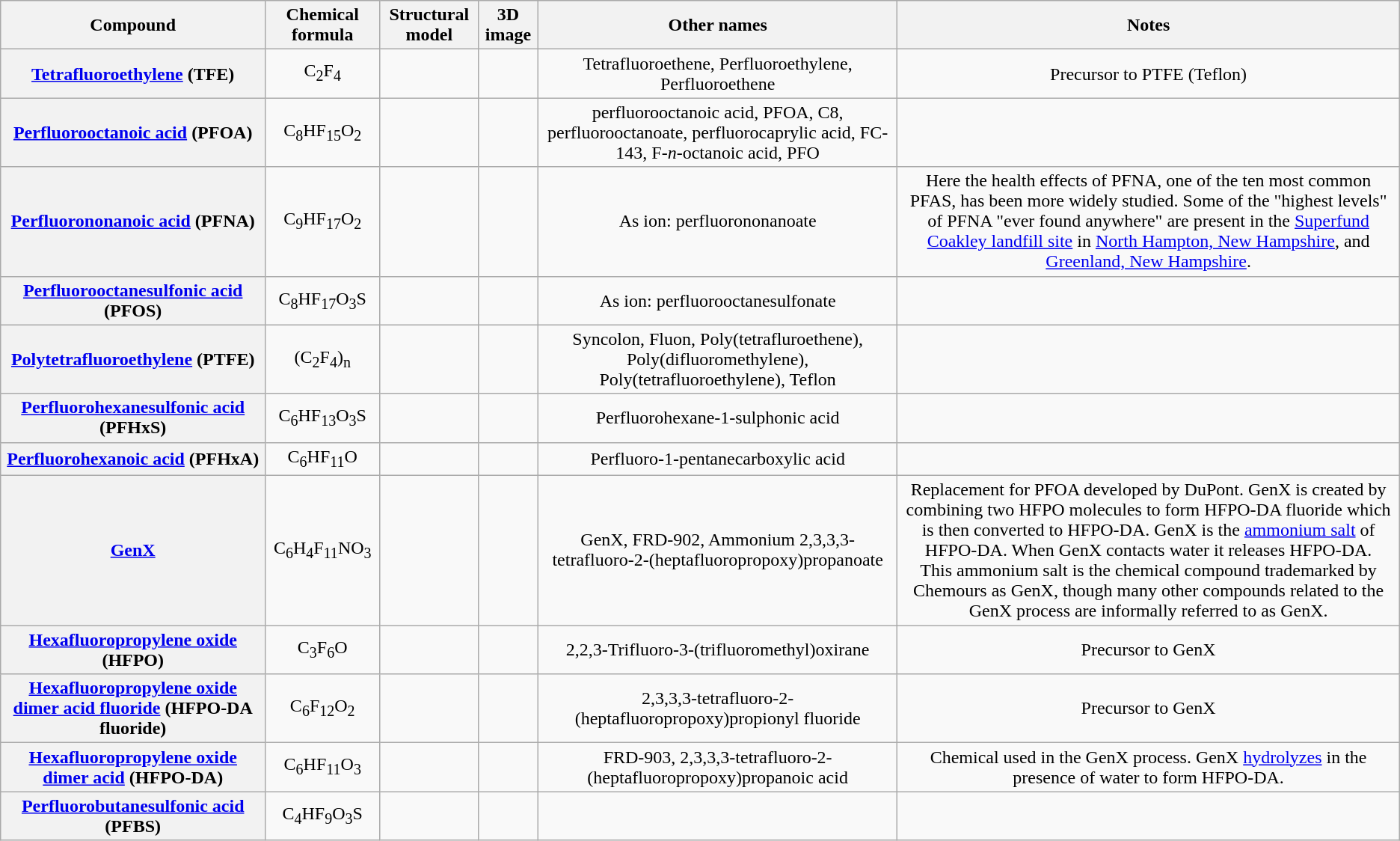<table class="wikitable plainrowheaders" style="text-align:center;" border="1">
<tr>
<th scope="col">Compound</th>
<th scope="col">Chemical formula</th>
<th scope="col">Structural model</th>
<th scope="col">3D image</th>
<th scope="col">Other names</th>
<th scope="col">Notes</th>
</tr>
<tr>
<th scope="row"><a href='#'>Tetrafluoroethylene</a> (TFE)</th>
<td>C<sub>2</sub>F<sub>4</sub></td>
<td></td>
<td></td>
<td>Tetrafluoroethene, Perfluoroethylene, Perfluoroethene</td>
<td>Precursor to PTFE (Teflon)</td>
</tr>
<tr>
<th scope="row"><a href='#'>Perfluorooctanoic acid</a> (PFOA)</th>
<td>C<sub>8</sub>HF<sub>15</sub>O<sub>2</sub></td>
<td></td>
<td></td>
<td>perfluorooctanoic acid, PFOA, C8, perfluorooctanoate, perfluorocaprylic acid, FC-143, F-<em>n</em>-octanoic acid, PFO</td>
<td></td>
</tr>
<tr>
<th scope="row"><a href='#'>Perfluorononanoic acid</a> (PFNA)</th>
<td>C<sub>9</sub>HF<sub>17</sub>O<sub>2</sub></td>
<td></td>
<td></td>
<td>As ion: perfluorononanoate</td>
<td>Here the health effects of PFNA, one of the ten most common PFAS, has been more widely studied. Some of the "highest levels" of PFNA "ever found anywhere" are present in the <a href='#'>Superfund</a> <a href='#'>Coakley landfill site</a> in <a href='#'>North Hampton, New Hampshire</a>, and <a href='#'>Greenland, New Hampshire</a>.</td>
</tr>
<tr>
<th scope="row"><a href='#'>Perfluorooctanesulfonic acid</a> (PFOS)</th>
<td>C<sub>8</sub>HF<sub>17</sub>O<sub>3</sub>S</td>
<td></td>
<td></td>
<td>As ion: perfluorooctanesulfonate</td>
<td></td>
</tr>
<tr>
<th scope="row"><a href='#'>Polytetrafluoroethylene</a> (PTFE)</th>
<td>(C<sub>2</sub>F<sub>4</sub>)<sub>n</sub></td>
<td></td>
<td></td>
<td>Syncolon, Fluon, Poly(tetrafluroethene), Poly(difluoromethylene), Poly(tetrafluoroethylene), Teflon</td>
<td></td>
</tr>
<tr>
<th scope="row"><a href='#'>Perfluorohexanesulfonic acid</a> (PFHxS)</th>
<td>C<sub>6</sub>HF<sub>13</sub>O<sub>3</sub>S</td>
<td></td>
<td></td>
<td>Perfluorohexane-1-sulphonic acid</td>
<td></td>
</tr>
<tr>
<th scope="row"><a href='#'>Perfluorohexanoic acid</a> (PFHxA)</th>
<td>C<sub>6</sub>HF<sub>11</sub>O</td>
<td></td>
<td></td>
<td>Perfluoro-1-pentanecarboxylic acid</td>
<td></td>
</tr>
<tr>
<th scope="row"><a href='#'>GenX</a></th>
<td>C<sub>6</sub>H<sub>4</sub>F<sub>11</sub>NO<sub>3</sub></td>
<td></td>
<td></td>
<td>GenX, FRD-902, Ammonium 2,3,3,3-tetrafluoro-2-(heptafluoropropoxy)propanoate</td>
<td>Replacement for PFOA developed by DuPont.  GenX is created by combining two HFPO molecules to form HFPO-DA fluoride which is then converted to HFPO-DA. GenX is the <a href='#'>ammonium salt</a> of HFPO-DA. When GenX contacts water it releases HFPO-DA.<br>This ammonium salt is the chemical compound trademarked by Chemours as GenX, though many other compounds related to the GenX process are informally referred to as GenX.</td>
</tr>
<tr>
<th scope="row"><a href='#'>Hexafluoropropylene oxide</a> (HFPO)</th>
<td>C<sub>3</sub>F<sub>6</sub>O</td>
<td></td>
<td></td>
<td>2,2,3-Trifluoro-3-(trifluoromethyl)oxirane</td>
<td>Precursor to GenX</td>
</tr>
<tr>
<th scope="row"><a href='#'>Hexafluoropropylene oxide dimer acid fluoride</a> (HFPO-DA fluoride)</th>
<td>C<sub>6</sub>F<sub>12</sub>O<sub>2</sub></td>
<td></td>
<td></td>
<td>2,3,3,3-tetrafluoro-2-(heptafluoropropoxy)propionyl fluoride</td>
<td>Precursor to GenX</td>
</tr>
<tr>
<th scope="row"><a href='#'>Hexafluoropropylene oxide dimer acid</a> (HFPO-DA)</th>
<td>C<sub>6</sub>HF<sub>11</sub>O<sub>3</sub></td>
<td></td>
<td></td>
<td>FRD-903, 2,3,3,3-tetrafluoro-2-(heptafluoropropoxy)propanoic acid</td>
<td>Chemical used in the GenX process.  GenX <a href='#'>hydrolyzes</a> in the presence of water to form HFPO-DA.</td>
</tr>
<tr>
<th scope="row"><a href='#'>Perfluorobutanesulfonic acid</a> (PFBS)</th>
<td>C<sub>4</sub>HF<sub>9</sub>O<sub>3</sub>S</td>
<td></td>
<td></td>
<td></td>
<td></td>
</tr>
</table>
